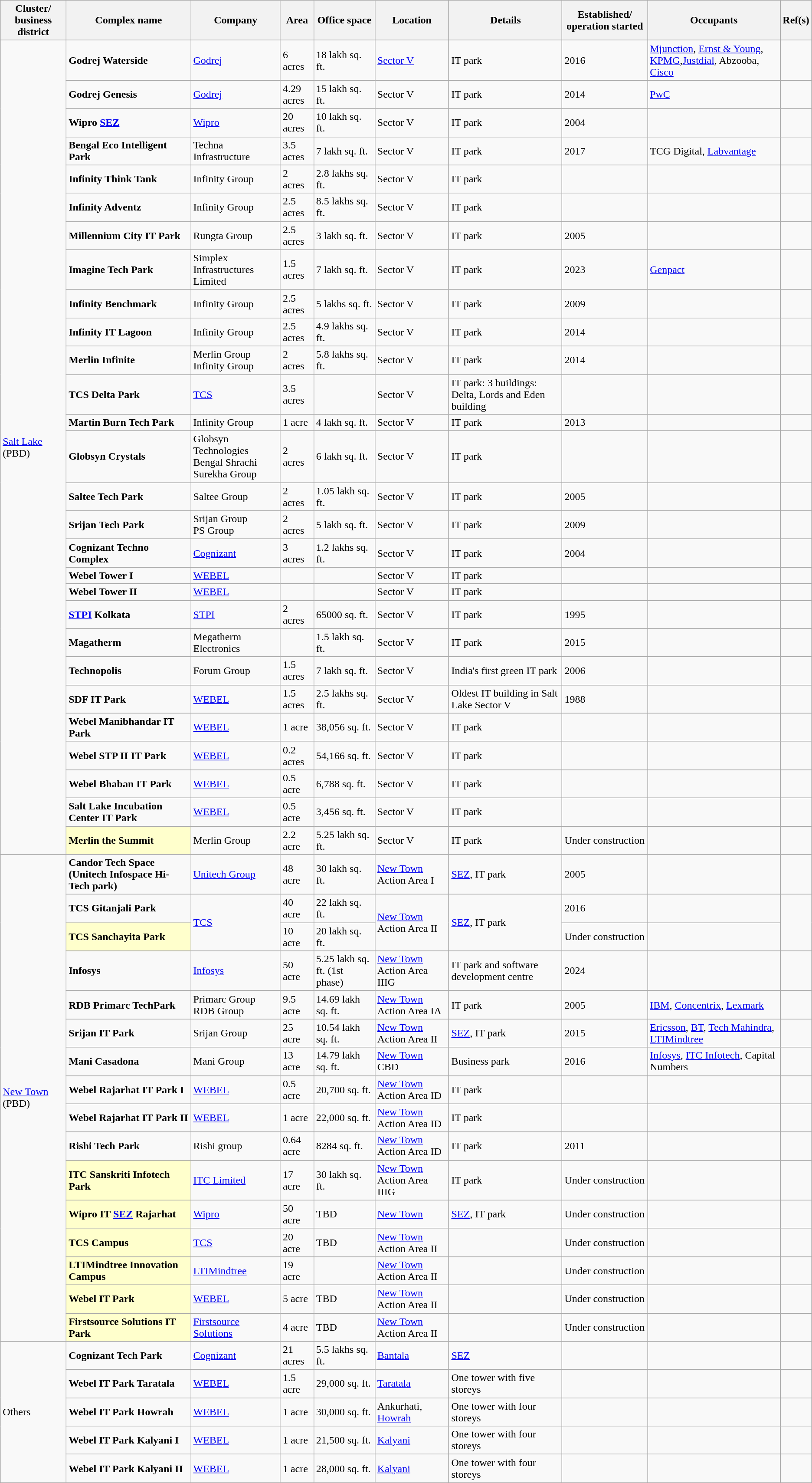<table class="wikitable sortable">
<tr>
<th>Cluster/ business district</th>
<th>Complex name</th>
<th>Company</th>
<th>Area</th>
<th>Office space</th>
<th>Location</th>
<th>Details</th>
<th>Established/ operation started</th>
<th>Occupants</th>
<th>Ref(s)</th>
</tr>
<tr>
<td rowspan="28"><a href='#'>Salt Lake</a> (PBD)</td>
<td><strong>Godrej Waterside</strong></td>
<td><a href='#'>Godrej</a></td>
<td>6 acres</td>
<td>18 lakh sq. ft.</td>
<td><a href='#'>Sector V</a></td>
<td>IT park</td>
<td>2016</td>
<td><a href='#'>Mjunction</a>, <a href='#'>Ernst & Young</a>, <a href='#'>KPMG</a>,<a href='#'>Justdial</a>, Abzooba, <a href='#'>Cisco</a></td>
<td></td>
</tr>
<tr>
<td><strong>Godrej Genesis </strong></td>
<td><a href='#'>Godrej</a></td>
<td>4.29 acres</td>
<td>15 lakh sq. ft.</td>
<td>Sector V</td>
<td>IT park</td>
<td>2014</td>
<td><a href='#'>PwC</a></td>
<td></td>
</tr>
<tr>
<td><strong>Wipro <a href='#'>SEZ</a></strong></td>
<td><a href='#'>Wipro</a></td>
<td>20 acres</td>
<td>10 lakh sq. ft.</td>
<td>Sector V</td>
<td>IT park</td>
<td>2004</td>
<td></td>
<td></td>
</tr>
<tr>
<td><strong>Bengal Eco Intelligent Park</strong></td>
<td>Techna Infrastructure</td>
<td>3.5 acres</td>
<td>7 lakh sq. ft.</td>
<td>Sector V</td>
<td>IT park</td>
<td>2017</td>
<td>TCG Digital, <a href='#'>Labvantage</a></td>
<td></td>
</tr>
<tr>
<td><strong>Infinity Think Tank</strong></td>
<td>Infinity Group</td>
<td>2 acres</td>
<td>2.8 lakhs sq. ft.</td>
<td>Sector V</td>
<td>IT park</td>
<td></td>
<td></td>
<td></td>
</tr>
<tr>
<td><strong>Infinity Adventz</strong></td>
<td>Infinity Group</td>
<td>2.5 acres</td>
<td>8.5 lakhs sq. ft.</td>
<td>Sector V</td>
<td>IT park</td>
<td></td>
<td></td>
<td></td>
</tr>
<tr>
<td><strong>Millennium City IT Park</strong></td>
<td>Rungta Group</td>
<td>2.5 acres</td>
<td>3 lakh sq. ft.</td>
<td>Sector V</td>
<td>IT park</td>
<td>2005</td>
<td></td>
<td></td>
</tr>
<tr>
<td><strong>Imagine Tech Park</strong></td>
<td>Simplex Infrastructures Limited</td>
<td>1.5 acres</td>
<td>7 lakh sq. ft.</td>
<td>Sector V</td>
<td>IT park</td>
<td>2023</td>
<td><a href='#'>Genpact</a></td>
<td></td>
</tr>
<tr>
<td><strong>Infinity Benchmark</strong></td>
<td>Infinity Group</td>
<td>2.5 acres</td>
<td>5 lakhs sq. ft.</td>
<td>Sector V</td>
<td>IT park</td>
<td>2009</td>
<td></td>
<td></td>
</tr>
<tr>
<td><strong>Infinity IT Lagoon</strong></td>
<td>Infinity Group</td>
<td>2.5 acres</td>
<td>4.9 lakhs sq. ft.</td>
<td>Sector V</td>
<td>IT park</td>
<td>2014</td>
<td></td>
<td></td>
</tr>
<tr>
<td><strong>Merlin Infinite</strong></td>
<td>Merlin Group<br>Infinity Group</td>
<td>2 acres</td>
<td>5.8 lakhs sq. ft.</td>
<td>Sector V</td>
<td>IT park</td>
<td>2014</td>
<td></td>
<td></td>
</tr>
<tr>
<td><strong>TCS Delta Park</strong></td>
<td><a href='#'>TCS</a></td>
<td>3.5 acres</td>
<td></td>
<td>Sector V</td>
<td>IT park: 3 buildings: Delta, Lords and Eden building</td>
<td></td>
<td></td>
<td></td>
</tr>
<tr>
<td><strong>Martin Burn Tech Park</strong></td>
<td>Infinity Group</td>
<td>1 acre</td>
<td>4 lakh sq. ft.</td>
<td>Sector V</td>
<td>IT park</td>
<td>2013</td>
<td></td>
<td></td>
</tr>
<tr>
<td><strong>Globsyn Crystals</strong></td>
<td>Globsyn Technologies<br>Bengal Shrachi<br> Surekha Group</td>
<td>2 acres</td>
<td>6 lakh sq. ft.</td>
<td>Sector V</td>
<td>IT park</td>
<td></td>
<td></td>
<td></td>
</tr>
<tr>
<td><strong>Saltee Tech Park</strong></td>
<td>Saltee Group</td>
<td>2 acres</td>
<td>1.05 lakh sq. ft.</td>
<td>Sector V</td>
<td>IT park</td>
<td>2005</td>
<td></td>
<td></td>
</tr>
<tr>
<td><strong>Srijan Tech Park</strong></td>
<td>Srijan Group<br>PS Group</td>
<td>2 acres</td>
<td>5 lakh sq. ft.</td>
<td>Sector V</td>
<td>IT park</td>
<td>2009</td>
<td></td>
<td></td>
</tr>
<tr>
<td><strong>Cognizant Techno Complex</strong></td>
<td><a href='#'>Cognizant</a></td>
<td>3 acres</td>
<td>1.2 lakhs sq. ft.</td>
<td>Sector V</td>
<td>IT park</td>
<td>2004</td>
<td></td>
<td></td>
</tr>
<tr>
<td><strong>Webel Tower I</strong></td>
<td><a href='#'>WEBEL</a></td>
<td></td>
<td></td>
<td>Sector V</td>
<td>IT park</td>
<td></td>
<td></td>
<td></td>
</tr>
<tr>
<td><strong>Webel Tower II</strong></td>
<td><a href='#'>WEBEL</a></td>
<td></td>
<td></td>
<td>Sector V</td>
<td>IT park</td>
<td></td>
<td></td>
<td></td>
</tr>
<tr>
<td><strong><a href='#'>STPI</a> Kolkata </strong></td>
<td><a href='#'>STPI</a></td>
<td>2 acres</td>
<td>65000 sq. ft.</td>
<td>Sector V</td>
<td>IT park</td>
<td>1995</td>
<td></td>
<td></td>
</tr>
<tr>
<td><strong>Magatherm</strong></td>
<td>Megatherm Electronics</td>
<td></td>
<td>1.5 lakh sq. ft.</td>
<td>Sector V</td>
<td>IT park</td>
<td>2015</td>
<td></td>
<td></td>
</tr>
<tr>
<td><strong>Technopolis</strong></td>
<td>Forum Group</td>
<td>1.5 acres</td>
<td>7 lakh sq. ft.</td>
<td>Sector V</td>
<td>India's first green IT park</td>
<td>2006</td>
<td></td>
<td></td>
</tr>
<tr>
<td><strong>SDF IT Park </strong></td>
<td><a href='#'>WEBEL</a></td>
<td>1.5 acres</td>
<td>2.5 lakhs sq. ft.</td>
<td>Sector V</td>
<td>Oldest IT building in Salt Lake Sector V</td>
<td>1988</td>
<td></td>
<td></td>
</tr>
<tr>
<td><strong>Webel Manibhandar IT Park</strong></td>
<td><a href='#'>WEBEL</a></td>
<td>1 acre</td>
<td>38,056 sq. ft.</td>
<td>Sector V</td>
<td>IT park</td>
<td></td>
<td></td>
<td></td>
</tr>
<tr>
<td><strong>Webel STP II IT Park</strong></td>
<td><a href='#'>WEBEL</a></td>
<td>0.2 acres</td>
<td>54,166 sq. ft.</td>
<td>Sector V</td>
<td>IT park</td>
<td></td>
<td></td>
<td></td>
</tr>
<tr>
<td><strong>Webel Bhaban IT Park</strong></td>
<td><a href='#'>WEBEL</a></td>
<td>0.5 acre</td>
<td>6,788 sq. ft.</td>
<td>Sector V</td>
<td>IT park</td>
<td></td>
<td></td>
<td></td>
</tr>
<tr>
<td><strong>Salt Lake Incubation Center IT Park</strong></td>
<td><a href='#'>WEBEL</a></td>
<td>0.5 acre</td>
<td>3,456 sq. ft.</td>
<td>Sector V</td>
<td>IT park</td>
<td></td>
<td></td>
<td></td>
</tr>
<tr>
<td style="background:#FFFFCC;"><strong>Merlin the Summit </strong></td>
<td>Merlin Group</td>
<td>2.2 acre</td>
<td>5.25 lakh sq. ft.</td>
<td>Sector V</td>
<td>IT park</td>
<td>Under construction</td>
<td></td>
<td></td>
</tr>
<tr>
<td rowspan="16"><a href='#'>New Town</a> (PBD)</td>
<td><strong>Candor Tech Space (Unitech Infospace Hi-Tech park) </strong></td>
<td><a href='#'>Unitech Group</a></td>
<td>48 acre</td>
<td>30 lakh sq. ft.</td>
<td><a href='#'>New Town</a> Action Area I</td>
<td><a href='#'>SEZ</a>, IT park</td>
<td>2005</td>
<td></td>
<td></td>
</tr>
<tr>
<td><strong>TCS Gitanjali Park</strong></td>
<td rowspan="2"><a href='#'>TCS</a></td>
<td>40 acre</td>
<td>22 lakh sq. ft.</td>
<td rowspan="2"><a href='#'>New Town</a> Action Area II</td>
<td rowspan="2"><a href='#'>SEZ</a>, IT park</td>
<td>2016</td>
<td></td>
<td rowspan="2"></td>
</tr>
<tr>
<td style="background:#FFFFCC;"><strong>TCS Sanchayita Park</strong></td>
<td>10 acre</td>
<td>20 lakh sq. ft.</td>
<td>Under construction</td>
<td></td>
</tr>
<tr>
<td><strong>Infosys</strong></td>
<td><a href='#'>Infosys</a></td>
<td>50 acre</td>
<td>5.25 lakh sq. ft. (1st phase)</td>
<td><a href='#'>New Town</a> Action Area IIIG</td>
<td>IT park  and software development centre</td>
<td>2024</td>
<td></td>
<td></td>
</tr>
<tr>
<td><strong>RDB Primarc TechPark</strong></td>
<td>Primarc Group<br>RDB Group</td>
<td>9.5 acre</td>
<td>14.69 lakh sq. ft.</td>
<td><a href='#'>New Town</a> Action Area IA</td>
<td>IT park</td>
<td>2005</td>
<td><a href='#'>IBM</a>, <a href='#'>Concentrix</a>, <a href='#'>Lexmark</a></td>
<td></td>
</tr>
<tr>
<td><strong>Srijan IT Park</strong></td>
<td>Srijan Group</td>
<td>25 acre</td>
<td>10.54 lakh sq. ft.</td>
<td><a href='#'>New Town</a> Action Area II</td>
<td><a href='#'>SEZ</a>, IT park</td>
<td>2015</td>
<td><a href='#'>Ericsson</a>, <a href='#'>BT</a>, <a href='#'>Tech Mahindra</a>, <a href='#'>LTIMindtree</a></td>
<td></td>
</tr>
<tr>
<td><strong>Mani Casadona</strong></td>
<td>Mani Group</td>
<td>13 acre</td>
<td>14.79 lakh sq. ft.</td>
<td><a href='#'>New Town</a> CBD</td>
<td>Business park</td>
<td>2016</td>
<td><a href='#'>Infosys</a>, <a href='#'>ITC Infotech</a>, Capital Numbers</td>
<td></td>
</tr>
<tr>
<td><strong>Webel Rajarhat IT Park I</strong></td>
<td><a href='#'>WEBEL</a></td>
<td>0.5 acre</td>
<td>20,700 sq. ft.</td>
<td><a href='#'>New Town</a> Action Area ID</td>
<td>IT park</td>
<td></td>
<td></td>
<td></td>
</tr>
<tr>
<td><strong>Webel Rajarhat IT Park II</strong></td>
<td><a href='#'>WEBEL</a></td>
<td>1 acre</td>
<td>22,000 sq. ft.</td>
<td><a href='#'>New Town</a> Action Area ID</td>
<td>IT park</td>
<td></td>
<td></td>
<td></td>
</tr>
<tr>
<td><strong>Rishi Tech Park</strong></td>
<td>Rishi group</td>
<td>0.64 acre</td>
<td>8284 sq. ft.</td>
<td><a href='#'>New Town</a> Action Area ID</td>
<td>IT park</td>
<td>2011</td>
<td></td>
<td></td>
</tr>
<tr>
<td style="background:#FFFFCC;"><strong>ITC Sanskriti Infotech Park</strong></td>
<td><a href='#'>ITC Limited</a></td>
<td>17 acre</td>
<td>30 lakh sq. ft.</td>
<td><a href='#'>New Town</a> Action Area IIIG</td>
<td>IT park</td>
<td>Under construction</td>
<td></td>
<td></td>
</tr>
<tr>
<td style="background:#FFFFCC;"><strong>Wipro IT <a href='#'>SEZ</a> Rajarhat  </strong></td>
<td><a href='#'>Wipro</a></td>
<td>50 acre</td>
<td>TBD</td>
<td><a href='#'>New Town</a></td>
<td><a href='#'>SEZ</a>, IT park</td>
<td>Under construction</td>
<td></td>
<td></td>
</tr>
<tr>
<td style="background:#FFFFCC;"><strong>TCS Campus </strong></td>
<td><a href='#'>TCS</a></td>
<td>20 acre</td>
<td>TBD</td>
<td><a href='#'>New Town</a> Action Area II</td>
<td></td>
<td>Under construction</td>
<td></td>
<td></td>
</tr>
<tr>
<td style="background:#FFFFCC;"><strong>LTIMindtree Innovation Campus</strong></td>
<td><a href='#'>LTIMindtree</a></td>
<td>19 acre</td>
<td></td>
<td><a href='#'>New Town</a> Action Area II</td>
<td></td>
<td>Under construction</td>
<td></td>
<td></td>
</tr>
<tr>
<td style="background:#FFFFCC;"><strong>Webel IT Park </strong></td>
<td><a href='#'>WEBEL</a></td>
<td>5 acre</td>
<td>TBD</td>
<td><a href='#'>New Town</a> Action Area II</td>
<td></td>
<td>Under construction</td>
<td></td>
<td></td>
</tr>
<tr>
<td style="background:#FFFFCC;"><strong> Firstsource Solutions IT Park </strong></td>
<td><a href='#'>Firstsource Solutions</a></td>
<td>4 acre</td>
<td>TBD</td>
<td><a href='#'>New Town</a> Action Area II</td>
<td></td>
<td>Under construction</td>
<td></td>
<td></td>
</tr>
<tr>
<td rowspan="5">Others</td>
<td><strong>Cognizant Tech Park </strong></td>
<td><a href='#'>Cognizant</a></td>
<td>21 acres</td>
<td>5.5 lakhs sq. ft.</td>
<td><a href='#'>Bantala</a></td>
<td><a href='#'>SEZ</a></td>
<td></td>
<td></td>
<td></td>
</tr>
<tr>
<td><strong>Webel IT Park Taratala</strong></td>
<td><a href='#'>WEBEL</a></td>
<td>1.5 acre</td>
<td>29,000 sq. ft.</td>
<td><a href='#'>Taratala</a></td>
<td>One tower with five storeys</td>
<td></td>
<td></td>
<td></td>
</tr>
<tr>
<td><strong>Webel IT Park Howrah </strong></td>
<td><a href='#'>WEBEL</a></td>
<td>1 acre</td>
<td>30,000 sq. ft.</td>
<td>Ankurhati, <a href='#'>Howrah</a></td>
<td>One tower with four storeys</td>
<td></td>
<td></td>
<td></td>
</tr>
<tr>
<td><strong>Webel IT Park Kalyani I </strong></td>
<td><a href='#'>WEBEL</a></td>
<td>1 acre</td>
<td>21,500 sq. ft.</td>
<td><a href='#'>Kalyani</a></td>
<td>One tower with four storeys</td>
<td></td>
<td></td>
<td></td>
</tr>
<tr>
<td><strong>Webel IT Park Kalyani II</strong></td>
<td><a href='#'>WEBEL</a></td>
<td>1 acre</td>
<td>28,000 sq. ft.</td>
<td><a href='#'>Kalyani</a></td>
<td>One tower with four storeys</td>
<td></td>
<td></td>
<td><br></td>
</tr>
</table>
